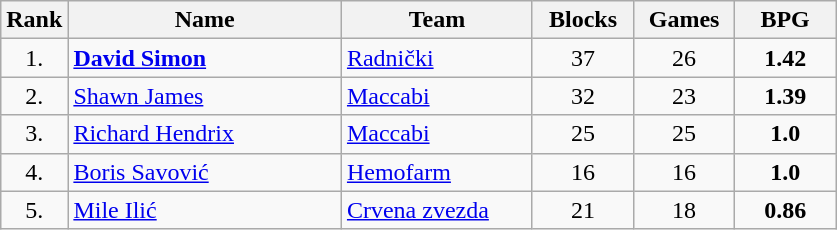<table class="wikitable" style="text-align: center;">
<tr>
<th>Rank</th>
<th width="175">Name</th>
<th width="120">Team</th>
<th width="60">Blocks</th>
<th width="60">Games</th>
<th width="60">BPG</th>
</tr>
<tr>
<td>1.</td>
<td align="left"> <strong><a href='#'>David Simon</a></strong></td>
<td align="left"> <a href='#'>Radnički</a></td>
<td>37</td>
<td>26</td>
<td><strong>1.42</strong></td>
</tr>
<tr>
<td>2.</td>
<td align="left"> <a href='#'>Shawn James</a></td>
<td align="left"> <a href='#'>Maccabi</a></td>
<td>32</td>
<td>23</td>
<td><strong>1.39</strong></td>
</tr>
<tr>
<td>3.</td>
<td align="left"> <a href='#'>Richard Hendrix</a></td>
<td align="left"> <a href='#'>Maccabi</a></td>
<td>25</td>
<td>25</td>
<td><strong>1.0</strong></td>
</tr>
<tr>
<td>4.</td>
<td align="left"> <a href='#'>Boris Savović</a></td>
<td align="left"> <a href='#'>Hemofarm</a></td>
<td>16</td>
<td>16</td>
<td><strong>1.0</strong></td>
</tr>
<tr>
<td>5.</td>
<td align="left"> <a href='#'>Mile Ilić</a></td>
<td align="left"> <a href='#'>Crvena zvezda</a></td>
<td>21</td>
<td>18</td>
<td><strong>0.86</strong></td>
</tr>
</table>
